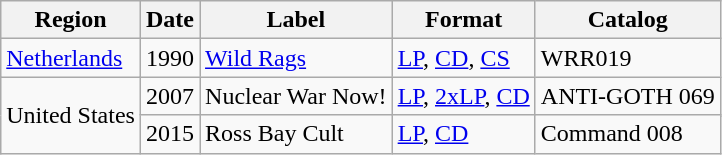<table class="wikitable">
<tr>
<th>Region</th>
<th>Date</th>
<th>Label</th>
<th>Format</th>
<th>Catalog</th>
</tr>
<tr>
<td><a href='#'>Netherlands</a></td>
<td rowspan="2">1990</td>
<td rowspan="2"><a href='#'>Wild Rags</a></td>
<td rowspan="2"><a href='#'>LP</a>, <a href='#'>CD</a>, <a href='#'>CS</a></td>
<td rowspan="2">WRR019</td>
</tr>
<tr>
<td rowspan="4">United States</td>
</tr>
<tr>
<td>2007</td>
<td rowspan="2">Nuclear War Now!</td>
<td><a href='#'>LP</a>, <a href='#'>2xLP</a>, <a href='#'>CD</a></td>
<td rowspan="2">ANTI-GOTH 069</td>
</tr>
<tr>
<td rowspan="3">2015</td>
<td rowspan="3"><a href='#'>LP</a>, <a href='#'>CD</a></td>
</tr>
<tr>
<td>Ross Bay Cult</td>
<td>Command 008</td>
</tr>
</table>
